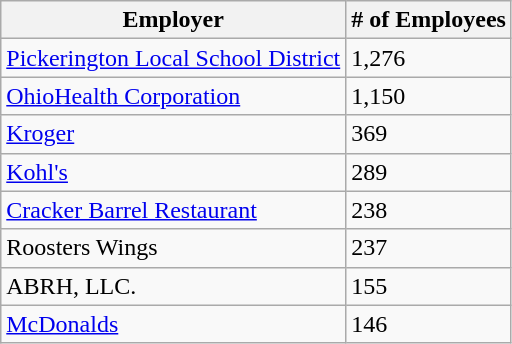<table class="wikitable" border="1">
<tr>
<th>Employer</th>
<th># of Employees</th>
</tr>
<tr>
<td><a href='#'>Pickerington Local School District</a></td>
<td>1,276</td>
</tr>
<tr>
<td><a href='#'>OhioHealth Corporation</a></td>
<td>1,150</td>
</tr>
<tr>
<td><a href='#'>Kroger</a></td>
<td>369</td>
</tr>
<tr>
<td><a href='#'>Kohl's</a></td>
<td>289</td>
</tr>
<tr>
<td><a href='#'>Cracker Barrel Restaurant</a></td>
<td>238</td>
</tr>
<tr>
<td>Roosters Wings</td>
<td>237</td>
</tr>
<tr>
<td>ABRH, LLC.</td>
<td>155</td>
</tr>
<tr>
<td><a href='#'>McDonalds</a></td>
<td>146</td>
</tr>
</table>
